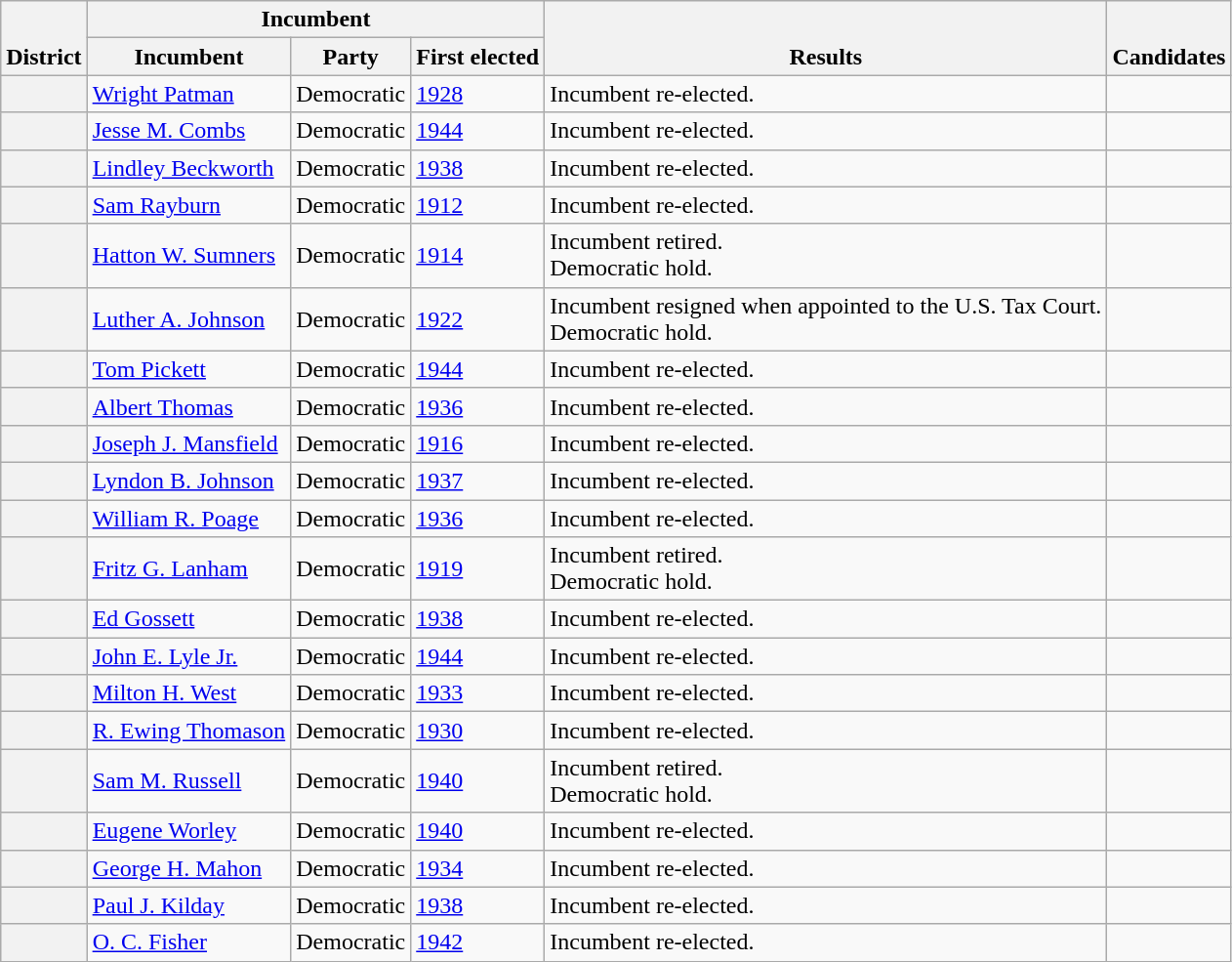<table class=wikitable>
<tr valign=bottom>
<th rowspan=2>District</th>
<th colspan=3>Incumbent</th>
<th rowspan=2>Results</th>
<th rowspan=2>Candidates</th>
</tr>
<tr>
<th>Incumbent</th>
<th>Party</th>
<th>First elected</th>
</tr>
<tr>
<th></th>
<td><a href='#'>Wright Patman</a></td>
<td>Democratic</td>
<td><a href='#'>1928</a></td>
<td>Incumbent re-elected.</td>
<td nowrap></td>
</tr>
<tr>
<th></th>
<td><a href='#'>Jesse M. Combs</a></td>
<td>Democratic</td>
<td><a href='#'>1944</a></td>
<td>Incumbent re-elected.</td>
<td nowrap></td>
</tr>
<tr>
<th></th>
<td><a href='#'>Lindley Beckworth</a></td>
<td>Democratic</td>
<td><a href='#'>1938</a></td>
<td>Incumbent re-elected.</td>
<td nowrap></td>
</tr>
<tr>
<th></th>
<td><a href='#'>Sam Rayburn</a></td>
<td>Democratic</td>
<td><a href='#'>1912</a></td>
<td>Incumbent re-elected.</td>
<td nowrap></td>
</tr>
<tr>
<th></th>
<td><a href='#'>Hatton W. Sumners</a></td>
<td>Democratic</td>
<td><a href='#'>1914</a></td>
<td>Incumbent retired.<br>Democratic hold.</td>
<td nowrap></td>
</tr>
<tr>
<th></th>
<td><a href='#'>Luther A. Johnson</a></td>
<td>Democratic</td>
<td><a href='#'>1922</a></td>
<td>Incumbent resigned when appointed to the U.S. Tax Court.<br>Democratic hold.</td>
<td nowrap></td>
</tr>
<tr>
<th></th>
<td><a href='#'>Tom Pickett</a></td>
<td>Democratic</td>
<td><a href='#'>1944</a></td>
<td>Incumbent re-elected.</td>
<td nowrap></td>
</tr>
<tr>
<th></th>
<td><a href='#'>Albert Thomas</a></td>
<td>Democratic</td>
<td><a href='#'>1936</a></td>
<td>Incumbent re-elected.</td>
<td nowrap></td>
</tr>
<tr>
<th></th>
<td><a href='#'>Joseph J. Mansfield</a></td>
<td>Democratic</td>
<td><a href='#'>1916</a></td>
<td>Incumbent re-elected.</td>
<td nowrap></td>
</tr>
<tr>
<th></th>
<td><a href='#'>Lyndon B. Johnson</a></td>
<td>Democratic</td>
<td><a href='#'>1937 </a></td>
<td>Incumbent re-elected.</td>
<td nowrap></td>
</tr>
<tr>
<th></th>
<td><a href='#'>William R. Poage</a></td>
<td>Democratic</td>
<td><a href='#'>1936</a></td>
<td>Incumbent re-elected.</td>
<td nowrap></td>
</tr>
<tr>
<th></th>
<td><a href='#'>Fritz G. Lanham</a></td>
<td>Democratic</td>
<td><a href='#'>1919 </a></td>
<td>Incumbent retired.<br>Democratic hold.</td>
<td nowrap></td>
</tr>
<tr>
<th></th>
<td><a href='#'>Ed Gossett</a></td>
<td>Democratic</td>
<td><a href='#'>1938</a></td>
<td>Incumbent re-elected.</td>
<td nowrap></td>
</tr>
<tr>
<th></th>
<td><a href='#'>John E. Lyle Jr.</a></td>
<td>Democratic</td>
<td><a href='#'>1944</a></td>
<td>Incumbent re-elected.</td>
<td nowrap></td>
</tr>
<tr>
<th></th>
<td><a href='#'>Milton H. West</a></td>
<td>Democratic</td>
<td><a href='#'>1933 </a></td>
<td>Incumbent re-elected.</td>
<td nowrap></td>
</tr>
<tr>
<th></th>
<td><a href='#'>R. Ewing Thomason</a></td>
<td>Democratic</td>
<td><a href='#'>1930</a></td>
<td>Incumbent re-elected.</td>
<td nowrap></td>
</tr>
<tr>
<th></th>
<td><a href='#'>Sam M. Russell</a></td>
<td>Democratic</td>
<td><a href='#'>1940</a></td>
<td>Incumbent retired.<br>Democratic hold.</td>
<td nowrap></td>
</tr>
<tr>
<th></th>
<td><a href='#'>Eugene Worley</a></td>
<td>Democratic</td>
<td><a href='#'>1940</a></td>
<td>Incumbent re-elected.</td>
<td nowrap></td>
</tr>
<tr>
<th></th>
<td><a href='#'>George H. Mahon</a></td>
<td>Democratic</td>
<td><a href='#'>1934</a></td>
<td>Incumbent re-elected.</td>
<td nowrap></td>
</tr>
<tr>
<th></th>
<td><a href='#'>Paul J. Kilday</a></td>
<td>Democratic</td>
<td><a href='#'>1938</a></td>
<td>Incumbent re-elected.</td>
<td nowrap></td>
</tr>
<tr>
<th></th>
<td><a href='#'>O. C. Fisher</a></td>
<td>Democratic</td>
<td><a href='#'>1942</a></td>
<td>Incumbent re-elected.</td>
<td nowrap></td>
</tr>
</table>
